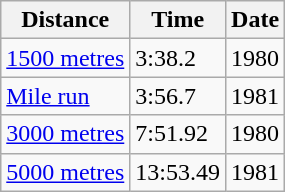<table class="wikitable">
<tr>
<th>Distance</th>
<th>Time</th>
<th>Date</th>
</tr>
<tr>
<td><a href='#'>1500 metres</a></td>
<td>3:38.2</td>
<td>1980</td>
</tr>
<tr>
<td><a href='#'>Mile run</a></td>
<td>3:56.7</td>
<td>1981</td>
</tr>
<tr>
<td><a href='#'>3000 metres</a></td>
<td>7:51.92</td>
<td>1980</td>
</tr>
<tr>
<td><a href='#'>5000 metres</a></td>
<td>13:53.49</td>
<td>1981</td>
</tr>
</table>
